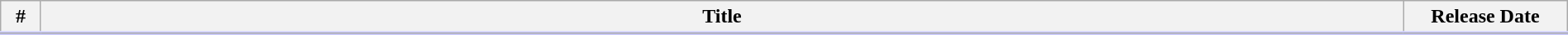<table class="wikitable" style="width:100%; margin:auto; background:#FFF;">
<tr style="border-bottom: 3px solid #CCF">
<th style="width:25px;">#</th>
<th>Title</th>
<th style="width:125px;">Release Date</th>
</tr>
<tr>
</tr>
</table>
